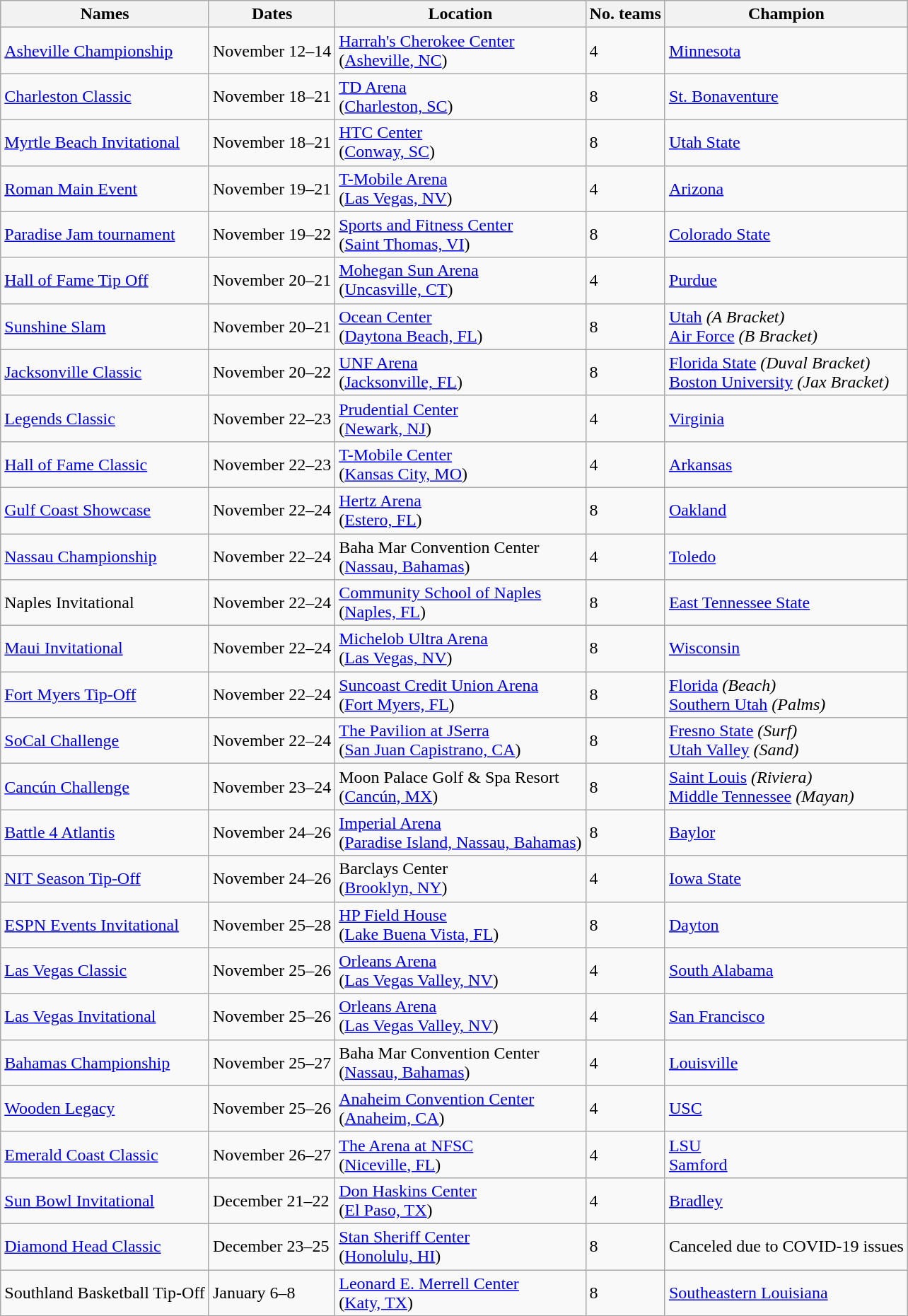<table class="wikitable">
<tr>
<th>Names</th>
<th>Dates</th>
<th>Location</th>
<th>No. teams</th>
<th>Champion</th>
</tr>
<tr>
<td><a href='#'>Asheville Championship</a></td>
<td>November 12–14</td>
<td><a href='#'>Harrah's Cherokee Center</a><br>(<a href='#'>Asheville, NC</a>)</td>
<td>4</td>
<td><a href='#'>Minnesota</a></td>
</tr>
<tr>
<td><a href='#'>Charleston Classic</a></td>
<td>November 18–21</td>
<td><a href='#'>TD Arena</a><br>(<a href='#'>Charleston, SC</a>)</td>
<td>8</td>
<td><a href='#'>St. Bonaventure</a></td>
</tr>
<tr>
<td><a href='#'>Myrtle Beach Invitational</a></td>
<td>November 18–21</td>
<td><a href='#'>HTC Center</a><br>(<a href='#'>Conway, SC</a>)</td>
<td>8</td>
<td><a href='#'>Utah State</a></td>
</tr>
<tr>
<td><a href='#'>Roman Main Event</a></td>
<td>November 19–21</td>
<td><a href='#'>T-Mobile Arena</a><br>(<a href='#'>Las Vegas, NV</a>)</td>
<td>4</td>
<td><a href='#'>Arizona</a></td>
</tr>
<tr>
<td><a href='#'>Paradise Jam tournament</a></td>
<td>November 19–22</td>
<td><a href='#'>Sports and Fitness Center</a><br>(<a href='#'>Saint Thomas, VI</a>)</td>
<td>8</td>
<td><a href='#'>Colorado State</a></td>
</tr>
<tr>
<td><a href='#'>Hall of Fame Tip Off</a></td>
<td>November 20–21</td>
<td><a href='#'>Mohegan Sun Arena</a><br>(<a href='#'>Uncasville, CT</a>)</td>
<td>4</td>
<td><a href='#'>Purdue</a></td>
</tr>
<tr>
<td><a href='#'>Sunshine Slam</a></td>
<td>November 20–21</td>
<td><a href='#'>Ocean Center</a><br>(<a href='#'>Daytona Beach, FL</a>)</td>
<td>8</td>
<td><a href='#'>Utah</a> <em>(A Bracket)</em><br><a href='#'>Air Force</a> <em>(B Bracket)</em></td>
</tr>
<tr>
<td><a href='#'>Jacksonville Classic</a></td>
<td>November 20–22</td>
<td><a href='#'>UNF Arena</a><br>(<a href='#'>Jacksonville, FL</a>)</td>
<td>8</td>
<td><a href='#'>Florida State</a> <em>(Duval Bracket)</em><br><a href='#'>Boston University</a> <em>(Jax Bracket)</em></td>
</tr>
<tr>
<td><a href='#'>Legends Classic</a></td>
<td>November 22–23</td>
<td><a href='#'>Prudential Center</a><br>(<a href='#'>Newark, NJ</a>)</td>
<td>4</td>
<td><a href='#'>Virginia</a></td>
</tr>
<tr>
<td><a href='#'>Hall of Fame Classic</a></td>
<td>November 22–23</td>
<td><a href='#'>T-Mobile Center</a><br>(<a href='#'>Kansas City, MO</a>)</td>
<td>4</td>
<td><a href='#'>Arkansas</a></td>
</tr>
<tr>
<td><a href='#'>Gulf Coast Showcase</a></td>
<td>November 22–24</td>
<td><a href='#'>Hertz Arena</a><br>(<a href='#'>Estero, FL</a>)</td>
<td>8</td>
<td><a href='#'>Oakland</a></td>
</tr>
<tr>
<td><a href='#'>Nassau Championship</a></td>
<td>November 22–24</td>
<td>Baha Mar Convention Center<br>(<a href='#'>Nassau, Bahamas</a>)</td>
<td>4</td>
<td><a href='#'>Toledo</a></td>
</tr>
<tr>
<td>Naples Invitational</td>
<td>November 22–24</td>
<td><a href='#'>Community School of Naples</a><br>(<a href='#'>Naples, FL</a>)</td>
<td>8</td>
<td><a href='#'>East Tennessee State</a></td>
</tr>
<tr>
<td><a href='#'>Maui Invitational</a></td>
<td>November 22–24</td>
<td><a href='#'>Michelob Ultra Arena</a><br>(<a href='#'>Las Vegas, NV</a>)</td>
<td>8</td>
<td><a href='#'>Wisconsin</a></td>
</tr>
<tr>
<td><a href='#'>Fort Myers Tip-Off</a></td>
<td>November 22–24</td>
<td><a href='#'>Suncoast Credit Union Arena</a><br>(<a href='#'>Fort Myers, FL</a>)</td>
<td>8</td>
<td><a href='#'>Florida</a> <em>(Beach)</em><br><a href='#'>Southern Utah</a> <em>(Palms)</em></td>
</tr>
<tr>
<td><a href='#'>SoCal Challenge</a></td>
<td>November 22–24</td>
<td><a href='#'>The Pavilion at JSerra</a><br>(<a href='#'>San Juan Capistrano, CA</a>)</td>
<td>8</td>
<td><a href='#'>Fresno State</a> <em>(Surf)</em><br><a href='#'>Utah Valley</a> <em>(Sand)</em></td>
</tr>
<tr>
<td><a href='#'>Cancún Challenge</a></td>
<td>November 23–24</td>
<td>Moon Palace Golf & Spa Resort<br>(<a href='#'>Cancún, MX</a>)</td>
<td>8</td>
<td><a href='#'>Saint Louis</a> <em>(Riviera)</em><br><a href='#'>Middle Tennessee</a> <em>(Mayan)</em></td>
</tr>
<tr>
<td><a href='#'>Battle 4 Atlantis</a></td>
<td>November 24–26</td>
<td><a href='#'>Imperial Arena</a><br>(<a href='#'>Paradise Island, Nassau, Bahamas</a>)</td>
<td>8</td>
<td><a href='#'>Baylor</a></td>
</tr>
<tr>
<td><a href='#'>NIT Season Tip-Off</a></td>
<td>November 24–26</td>
<td>Barclays Center<br>(<a href='#'>Brooklyn, NY</a>)</td>
<td>4</td>
<td><a href='#'>Iowa State</a></td>
</tr>
<tr>
<td><a href='#'>ESPN Events Invitational</a></td>
<td>November 25–28</td>
<td><a href='#'>HP Field House</a><br>(<a href='#'>Lake Buena Vista, FL</a>)</td>
<td>8</td>
<td><a href='#'>Dayton</a></td>
</tr>
<tr>
<td><a href='#'>Las Vegas Classic</a></td>
<td>November 25–26</td>
<td><a href='#'>Orleans Arena</a><br>(<a href='#'>Las Vegas Valley, NV</a>)</td>
<td>4</td>
<td><a href='#'>South Alabama</a></td>
</tr>
<tr>
<td><a href='#'>Las Vegas Invitational</a></td>
<td>November 25–26</td>
<td><a href='#'>Orleans Arena</a><br>(<a href='#'>Las Vegas Valley, NV</a>)</td>
<td>4</td>
<td><a href='#'>San Francisco</a></td>
</tr>
<tr>
<td><a href='#'>Bahamas Championship</a></td>
<td>November 25–27</td>
<td>Baha Mar Convention Center<br>(<a href='#'>Nassau, Bahamas</a>)</td>
<td>4</td>
<td><a href='#'>Louisville</a></td>
</tr>
<tr>
<td><a href='#'>Wooden Legacy</a></td>
<td>November 25–26</td>
<td><a href='#'>Anaheim Convention Center</a><br>(<a href='#'>Anaheim, CA</a>)</td>
<td>4</td>
<td><a href='#'>USC</a></td>
</tr>
<tr>
<td><a href='#'>Emerald Coast Classic</a></td>
<td>November 26–27</td>
<td><a href='#'>The Arena at NFSC</a><br>(<a href='#'>Niceville, FL</a>)</td>
<td>4</td>
<td><a href='#'>LSU</a><br><a href='#'>Samford</a></td>
</tr>
<tr>
<td><a href='#'>Sun Bowl Invitational</a></td>
<td>December 21–22</td>
<td><a href='#'>Don Haskins Center</a><br>(<a href='#'>El Paso, TX</a>)</td>
<td>4</td>
<td><a href='#'>Bradley</a></td>
</tr>
<tr>
<td><a href='#'>Diamond Head Classic</a></td>
<td>December 23–25</td>
<td><a href='#'>Stan Sheriff Center</a><br>(<a href='#'>Honolulu, HI</a>)</td>
<td>8</td>
<td>Canceled due to COVID-19 issues</td>
</tr>
<tr>
<td>Southland Basketball Tip-Off</td>
<td>January 6–8</td>
<td><a href='#'>Leonard E. Merrell Center</a><br>(<a href='#'>Katy, TX</a>)</td>
<td>8</td>
<td><a href='#'>Southeastern Louisiana</a></td>
</tr>
</table>
